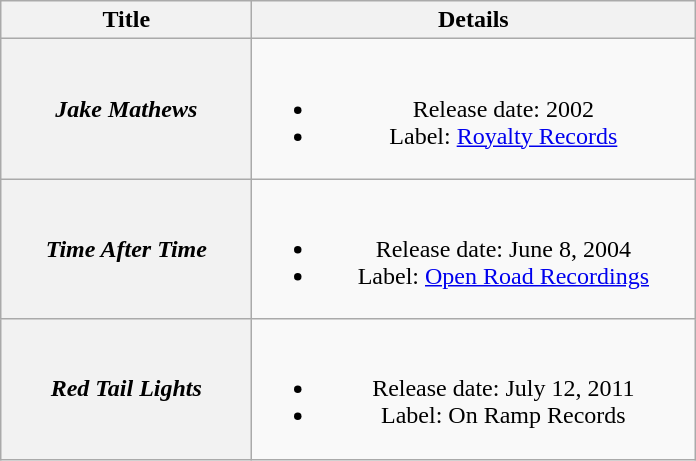<table class="wikitable plainrowheaders" style="text-align:center;">
<tr>
<th style="width:10em;">Title</th>
<th style="width:18em;">Details</th>
</tr>
<tr>
<th scope="row"><em>Jake Mathews</em></th>
<td><br><ul><li>Release date: 2002</li><li>Label: <a href='#'>Royalty Records</a></li></ul></td>
</tr>
<tr>
<th scope="row"><em>Time After Time</em></th>
<td><br><ul><li>Release date: June 8, 2004</li><li>Label: <a href='#'>Open Road Recordings</a></li></ul></td>
</tr>
<tr>
<th scope="row"><em>Red Tail Lights</em></th>
<td><br><ul><li>Release date: July 12, 2011</li><li>Label: On Ramp Records</li></ul></td>
</tr>
</table>
